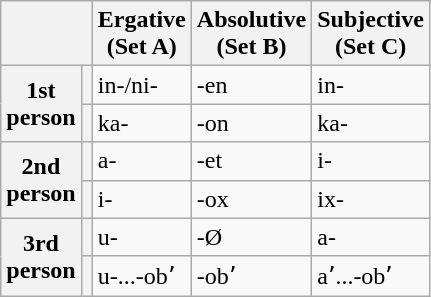<table class="wikitable">
<tr>
<th colspan="2"></th>
<th>Ergative<br>(Set A)</th>
<th>Absolutive<br>(Set B)</th>
<th>Subjective<br>(Set C)</th>
</tr>
<tr>
<th rowspan="2">1st<br>person</th>
<th></th>
<td>in-/ni-</td>
<td>-en</td>
<td>in-</td>
</tr>
<tr>
<th></th>
<td>ka-</td>
<td>-on</td>
<td>ka-</td>
</tr>
<tr>
<th rowspan="2">2nd<br>person</th>
<th></th>
<td>a-</td>
<td>-et</td>
<td>i-</td>
</tr>
<tr>
<th></th>
<td>i-</td>
<td>-ox</td>
<td>ix-</td>
</tr>
<tr>
<th rowspan="2">3rd<br>person</th>
<th></th>
<td>u-</td>
<td>-Ø</td>
<td>a-</td>
</tr>
<tr>
<th></th>
<td>u-...-obʼ</td>
<td>-obʼ</td>
<td>aʼ...-obʼ</td>
</tr>
</table>
